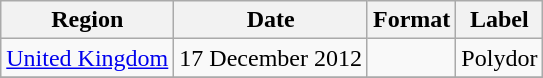<table class=wikitable>
<tr>
<th>Region</th>
<th>Date</th>
<th>Format</th>
<th>Label</th>
</tr>
<tr>
<td><a href='#'>United Kingdom</a></td>
<td>17 December 2012</td>
<td></td>
<td>Polydor</td>
</tr>
<tr>
</tr>
</table>
